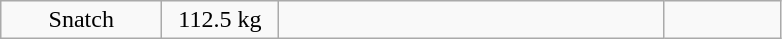<table class = "wikitable" style="text-align:center;">
<tr>
<td width=100>Snatch</td>
<td width=70>112.5 kg</td>
<td width=250 align=left></td>
<td width=70></td>
</tr>
</table>
